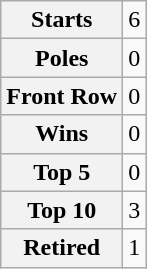<table class="wikitable" style="text-align:center">
<tr>
<th>Starts</th>
<td>6</td>
</tr>
<tr>
<th>Poles</th>
<td>0</td>
</tr>
<tr>
<th>Front Row</th>
<td>0</td>
</tr>
<tr>
<th>Wins</th>
<td>0</td>
</tr>
<tr>
<th>Top 5</th>
<td>0</td>
</tr>
<tr>
<th>Top 10</th>
<td>3</td>
</tr>
<tr>
<th>Retired</th>
<td>1</td>
</tr>
</table>
